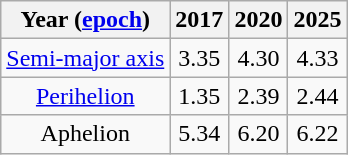<table class=wikitable style="text-align:center">
<tr>
<th>Year (<a href='#'>epoch</a>)</th>
<th>2017</th>
<th>2020</th>
<th>2025</th>
</tr>
<tr>
<td><a href='#'>Semi-major axis</a></td>
<td>3.35</td>
<td>4.30</td>
<td>4.33</td>
</tr>
<tr>
<td><a href='#'>Perihelion</a></td>
<td>1.35</td>
<td>2.39</td>
<td>2.44</td>
</tr>
<tr>
<td>Aphelion</td>
<td>5.34</td>
<td>6.20</td>
<td>6.22</td>
</tr>
</table>
